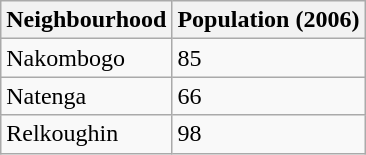<table class="wikitable">
<tr>
<th>Neighbourhood</th>
<th>Population (2006)</th>
</tr>
<tr>
<td>Nakombogo</td>
<td>85</td>
</tr>
<tr>
<td>Natenga</td>
<td>66</td>
</tr>
<tr>
<td>Relkoughin</td>
<td>98</td>
</tr>
</table>
